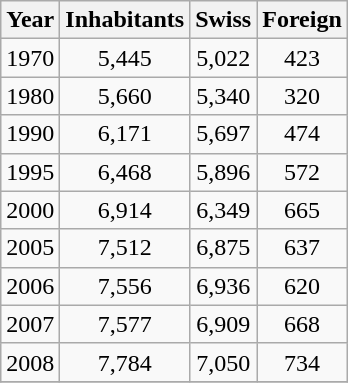<table class="wikitable">
<tr>
<th>Year</th>
<th>Inhabitants</th>
<th>Swiss</th>
<th>Foreign</th>
</tr>
<tr>
<td>1970</td>
<td align="center">5,445</td>
<td align="center">5,022</td>
<td align="center">423</td>
</tr>
<tr>
<td>1980</td>
<td align="center">5,660</td>
<td align="center">5,340</td>
<td align="center">320</td>
</tr>
<tr>
<td>1990</td>
<td align="center">6,171</td>
<td align="center">5,697</td>
<td align="center">474</td>
</tr>
<tr>
<td>1995</td>
<td align="center">6,468</td>
<td align="center">5,896</td>
<td align="center">572</td>
</tr>
<tr>
<td>2000</td>
<td align="center">6,914</td>
<td align="center">6,349</td>
<td align="center">665</td>
</tr>
<tr>
<td>2005</td>
<td align="center">7,512</td>
<td align="center">6,875</td>
<td align="center">637</td>
</tr>
<tr>
<td>2006</td>
<td align="center">7,556</td>
<td align="center">6,936</td>
<td align="center">620</td>
</tr>
<tr>
<td>2007</td>
<td align="center">7,577</td>
<td align="center">6,909</td>
<td align="center">668</td>
</tr>
<tr>
<td>2008</td>
<td align="center">7,784</td>
<td align="center">7,050</td>
<td align="center">734</td>
</tr>
<tr>
</tr>
</table>
